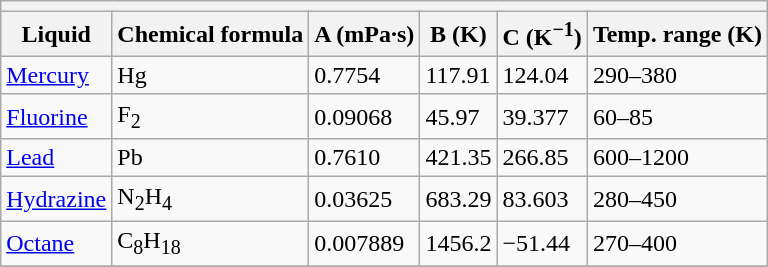<table class="wikitable"|>
<tr>
<th scope="row" colspan=7></th>
</tr>
<tr>
<th scope="col">Liquid</th>
<th scope="col">Chemical formula</th>
<th scope="col">A (mPa·s)</th>
<th scope="col">B (K)</th>
<th scope="col">C (K<sup>−1</sup>)</th>
<th scope="col">Temp. range (K)</th>
</tr>
<tr>
<td><a href='#'>Mercury</a></td>
<td>Hg</td>
<td>0.7754</td>
<td>117.91</td>
<td>124.04</td>
<td>290–380</td>
</tr>
<tr>
<td><a href='#'>Fluorine</a></td>
<td>F<sub>2</sub></td>
<td>0.09068</td>
<td>45.97</td>
<td>39.377</td>
<td>60–85</td>
</tr>
<tr>
<td><a href='#'>Lead</a></td>
<td>Pb</td>
<td>0.7610</td>
<td>421.35</td>
<td>266.85</td>
<td>600–1200</td>
</tr>
<tr>
<td><a href='#'>Hydrazine</a></td>
<td>N<sub>2</sub>H<sub>4</sub></td>
<td>0.03625</td>
<td>683.29</td>
<td>83.603</td>
<td>280–450</td>
</tr>
<tr>
<td><a href='#'>Octane</a></td>
<td>C<sub>8</sub>H<sub>18</sub></td>
<td>0.007889</td>
<td>1456.2</td>
<td>−51.44</td>
<td>270–400</td>
</tr>
<tr>
</tr>
</table>
